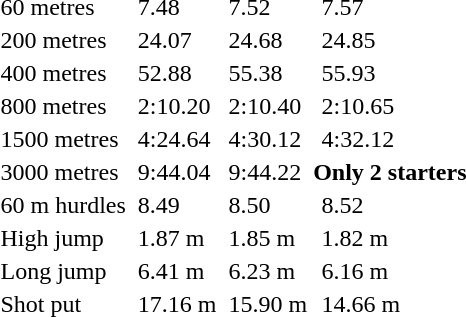<table>
<tr>
<td>60 metres</td>
<td></td>
<td>7.48</td>
<td></td>
<td>7.52</td>
<td></td>
<td>7.57</td>
</tr>
<tr>
<td>200 metres</td>
<td></td>
<td>24.07</td>
<td></td>
<td>24.68</td>
<td></td>
<td>24.85</td>
</tr>
<tr>
<td>400 metres</td>
<td></td>
<td>52.88</td>
<td></td>
<td>55.38</td>
<td></td>
<td>55.93</td>
</tr>
<tr>
<td>800 metres</td>
<td></td>
<td>2:10.20</td>
<td></td>
<td>2:10.40</td>
<td></td>
<td>2:10.65</td>
</tr>
<tr>
<td>1500 metres</td>
<td></td>
<td>4:24.64</td>
<td></td>
<td>4:30.12</td>
<td></td>
<td>4:32.12</td>
</tr>
<tr>
<td>3000 metres</td>
<td></td>
<td>9:44.04</td>
<td></td>
<td>9:44.22</td>
<th colspan=2>Only 2 starters</th>
</tr>
<tr>
<td>60 m hurdles</td>
<td></td>
<td>8.49</td>
<td></td>
<td>8.50</td>
<td></td>
<td>8.52</td>
</tr>
<tr>
<td>High jump</td>
<td></td>
<td>1.87 m</td>
<td></td>
<td>1.85 m</td>
<td></td>
<td>1.82 m</td>
</tr>
<tr>
<td>Long jump</td>
<td></td>
<td>6.41 m</td>
<td></td>
<td>6.23 m</td>
<td></td>
<td>6.16 m</td>
</tr>
<tr>
<td>Shot put</td>
<td></td>
<td>17.16 m</td>
<td></td>
<td>15.90 m</td>
<td></td>
<td>14.66 m</td>
</tr>
</table>
